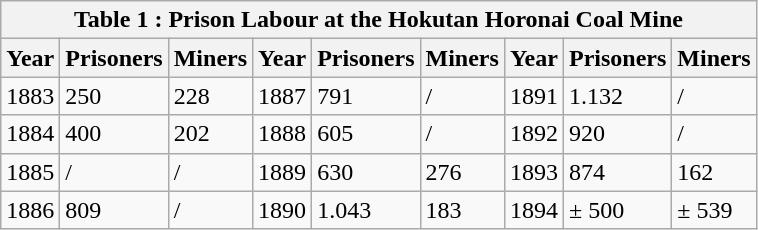<table class="wikitable">
<tr>
<th colspan="9">Table 1 : Prison Labour at the Hokutan Horonai Coal Mine</th>
</tr>
<tr>
<th>Year</th>
<th>Prisoners</th>
<th>Miners</th>
<th>Year</th>
<th>Prisoners</th>
<th>Miners</th>
<th>Year</th>
<th>Prisoners</th>
<th>Miners</th>
</tr>
<tr>
<td>1883</td>
<td>250</td>
<td>228</td>
<td>1887</td>
<td>791</td>
<td>/</td>
<td>1891</td>
<td>1.132</td>
<td>/</td>
</tr>
<tr>
<td>1884</td>
<td>400</td>
<td>202</td>
<td>1888</td>
<td>605</td>
<td>/</td>
<td>1892</td>
<td>920</td>
<td>/</td>
</tr>
<tr>
<td>1885</td>
<td>/</td>
<td>/</td>
<td>1889</td>
<td>630</td>
<td>276</td>
<td>1893</td>
<td>874</td>
<td>162</td>
</tr>
<tr>
<td>1886</td>
<td>809</td>
<td>/</td>
<td>1890</td>
<td>1.043</td>
<td>183</td>
<td>1894</td>
<td>± 500</td>
<td>± 539</td>
</tr>
</table>
